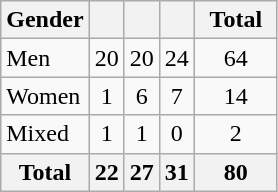<table class="wikitable sortable" style="text-align:center; font-size:100%">
<tr>
<th>Gender</th>
<th width:3em; font-weight:bold;"></th>
<th width:3em; font-weight:bold;"></th>
<th width:3em; font-weight:bold;"></th>
<th style="width:3em; font-weight:bold;">Total</th>
</tr>
<tr>
<td align=left>Men</td>
<td>20</td>
<td>20</td>
<td>24</td>
<td>64</td>
</tr>
<tr>
<td align=left>Women</td>
<td>1</td>
<td>6</td>
<td>7</td>
<td>14</td>
</tr>
<tr>
<td align=left>Mixed</td>
<td>1</td>
<td>1</td>
<td>0</td>
<td>2</td>
</tr>
<tr>
<th>Total</th>
<th>22</th>
<th>27</th>
<th>31</th>
<th>80</th>
</tr>
</table>
